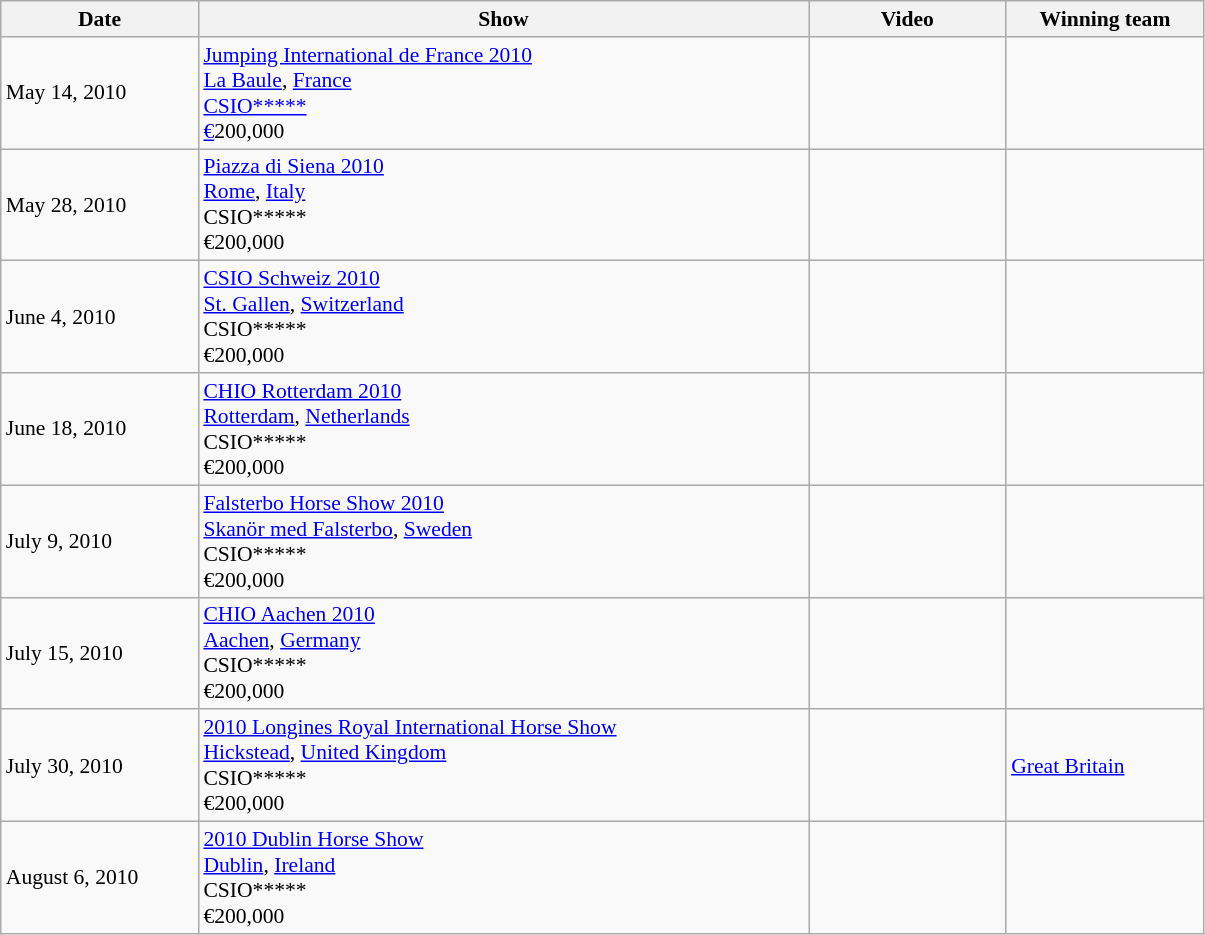<table class="wikitable" style="font-size: 90%">
<tr>
<th width=125>Date</th>
<th width=400>Show</th>
<th width=125>Video</th>
<th width=125>Winning team</th>
</tr>
<tr>
<td>May 14, 2010</td>
<td><a href='#'>Jumping International de France 2010</a><br> <a href='#'>La Baule</a>, <a href='#'>France</a><br><a href='#'>CSIO*****</a><br><a href='#'>€</a>200,000</td>
<td></td>
<td></td>
</tr>
<tr>
<td>May 28, 2010</td>
<td><a href='#'>Piazza di Siena 2010</a><br> <a href='#'>Rome</a>, <a href='#'>Italy</a><br>CSIO*****<br>€200,000</td>
<td></td>
<td></td>
</tr>
<tr>
<td>June 4, 2010</td>
<td><a href='#'>CSIO Schweiz 2010</a><br> <a href='#'>St. Gallen</a>, <a href='#'>Switzerland</a><br>CSIO*****<br>€200,000</td>
<td></td>
<td></td>
</tr>
<tr>
<td>June 18, 2010</td>
<td><a href='#'>CHIO Rotterdam 2010</a><br> <a href='#'>Rotterdam</a>, <a href='#'>Netherlands</a><br>CSIO*****<br>€200,000</td>
<td></td>
<td></td>
</tr>
<tr>
<td>July 9, 2010</td>
<td><a href='#'>Falsterbo Horse Show 2010</a><br> <a href='#'>Skanör med Falsterbo</a>, <a href='#'>Sweden</a><br>CSIO*****<br>€200,000</td>
<td></td>
<td></td>
</tr>
<tr>
<td>July 15, 2010</td>
<td><a href='#'>CHIO Aachen 2010</a><br> <a href='#'>Aachen</a>, <a href='#'>Germany</a><br>CSIO*****<br>€200,000</td>
<td></td>
<td></td>
</tr>
<tr>
<td>July 30, 2010</td>
<td><a href='#'>2010 Longines Royal International Horse Show</a><br> <a href='#'>Hickstead</a>, <a href='#'>United Kingdom</a><br>CSIO*****<br>€200,000</td>
<td></td>
<td> <a href='#'>Great Britain</a></td>
</tr>
<tr>
<td>August 6, 2010</td>
<td><a href='#'>2010 Dublin Horse Show</a><br> <a href='#'>Dublin</a>, <a href='#'>Ireland</a><br>CSIO*****<br>€200,000</td>
<td></td>
<td></td>
</tr>
</table>
